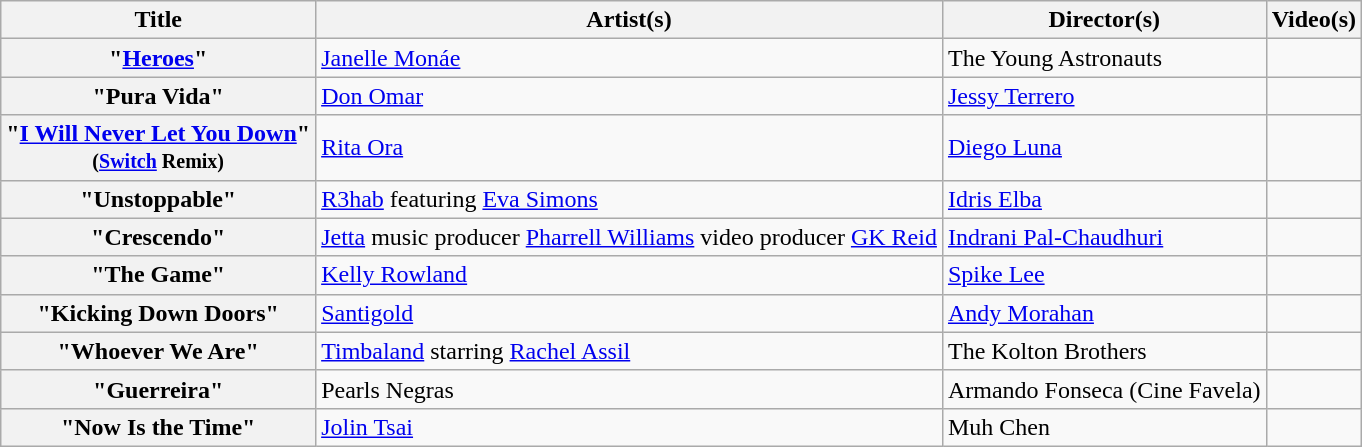<table class="wikitable plainrowheaders">
<tr>
<th scope="col">Title</th>
<th scope="col">Artist(s)</th>
<th scope="col">Director(s)</th>
<th scope="col">Video(s)</th>
</tr>
<tr>
<th scope="row">"<a href='#'>Heroes</a>"</th>
<td><a href='#'>Janelle Monáe</a></td>
<td>The Young Astronauts</td>
<td></td>
</tr>
<tr>
<th scope="row">"Pura Vida"</th>
<td><a href='#'>Don Omar</a></td>
<td><a href='#'>Jessy Terrero</a></td>
<td></td>
</tr>
<tr>
<th scope="row">"<a href='#'>I Will Never Let You Down</a>"<br><small>(<a href='#'>Switch</a> Remix)</small></th>
<td><a href='#'>Rita Ora</a></td>
<td><a href='#'>Diego Luna</a></td>
<td></td>
</tr>
<tr>
<th scope="row">"Unstoppable"</th>
<td><a href='#'>R3hab</a> featuring <a href='#'>Eva Simons</a></td>
<td><a href='#'>Idris Elba</a></td>
<td></td>
</tr>
<tr>
<th scope="row">"Crescendo"</th>
<td><a href='#'>Jetta</a> music producer <a href='#'>Pharrell Williams</a> video producer <a href='#'>GK Reid</a></td>
<td><a href='#'>Indrani Pal-Chaudhuri</a></td>
<td></td>
</tr>
<tr>
<th scope="row">"The Game"</th>
<td><a href='#'>Kelly Rowland</a></td>
<td><a href='#'>Spike Lee</a></td>
<td></td>
</tr>
<tr>
<th scope="row">"Kicking Down Doors"</th>
<td><a href='#'>Santigold</a></td>
<td><a href='#'>Andy Morahan</a></td>
<td></td>
</tr>
<tr>
<th scope="row">"Whoever We Are"</th>
<td><a href='#'>Timbaland</a> starring <a href='#'>Rachel Assil</a></td>
<td>The Kolton Brothers</td>
<td></td>
</tr>
<tr>
<th scope="row">"Guerreira"</th>
<td>Pearls Negras</td>
<td>Armando Fonseca (Cine Favela)</td>
<td></td>
</tr>
<tr>
<th scope="row">"Now Is the Time"</th>
<td><a href='#'>Jolin Tsai</a></td>
<td>Muh Chen</td>
<td></td>
</tr>
</table>
